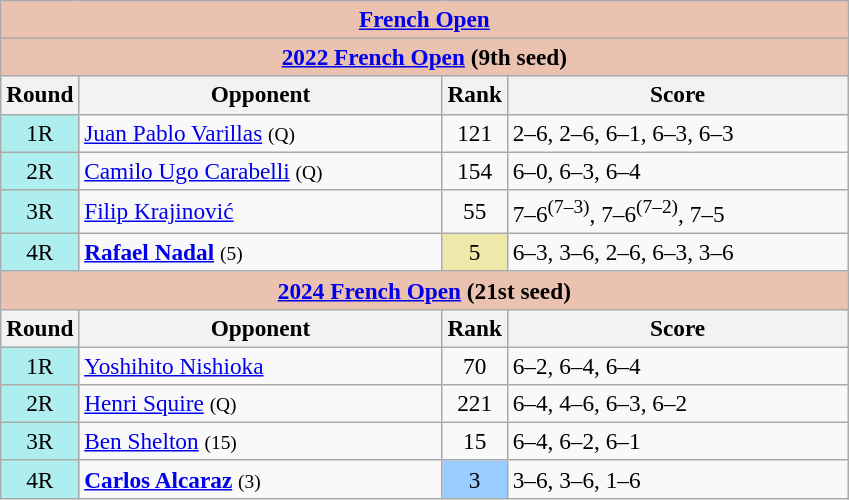<table class=wikitable style=font-size:97%>
<tr>
<th colspan=4 style="background:#ebc2af;"><a href='#'>French Open</a></th>
</tr>
<tr>
<th colspan=4 style="background:#ebc2af;"><a href='#'>2022 French Open</a> (9th seed)</th>
</tr>
<tr>
<th width=40>Round</th>
<th width=235>Opponent</th>
<th width=20>Rank</th>
<th width=220>Score</th>
</tr>
<tr>
<td align=center bgcolor=afeeee>1R</td>
<td> <a href='#'>Juan Pablo Varillas</a> <small>(Q)</small></td>
<td align=center>121</td>
<td>2–6, 2–6, 6–1, 6–3, 6–3</td>
</tr>
<tr>
<td align=center bgcolor=afeeee>2R</td>
<td> <a href='#'>Camilo Ugo Carabelli</a> <small>(Q)</small></td>
<td align=center>154</td>
<td>6–0, 6–3, 6–4</td>
</tr>
<tr>
<td align=center bgcolor=afeeee>3R</td>
<td> <a href='#'>Filip Krajinović</a></td>
<td align=center>55</td>
<td>7–6<sup>(7–3)</sup>, 7–6<sup>(7–2)</sup>, 7–5</td>
</tr>
<tr>
<td align=center bgcolor=afeeee>4R</td>
<td> <strong><a href='#'>Rafael Nadal</a></strong> <small>(5)</small></td>
<td align=center bgcolor=eee8aa>5</td>
<td>6–3, 3–6, 2–6, 6–3, 3–6</td>
</tr>
<tr>
<th colspan=4 style="background:#ebc2af;"><a href='#'>2024 French Open</a> (21st seed)</th>
</tr>
<tr>
<th width=40>Round</th>
<th width=235>Opponent</th>
<th width=20>Rank</th>
<th width=220>Score</th>
</tr>
<tr>
<td align=center bgcolor=afeeee>1R</td>
<td> <a href='#'>Yoshihito Nishioka</a></td>
<td align=center>70</td>
<td>6–2, 6–4, 6–4</td>
</tr>
<tr>
<td align=center bgcolor=afeeee>2R</td>
<td> <a href='#'>Henri Squire</a> <small>(Q)</small></td>
<td align=center>221</td>
<td>6–4, 4–6, 6–3, 6–2</td>
</tr>
<tr>
<td align=center bgcolor=afeeee>3R</td>
<td> <a href='#'>Ben Shelton</a> <small>(15)</small></td>
<td align=center>15</td>
<td>6–4, 6–2, 6–1</td>
</tr>
<tr>
<td align=center bgcolor=afeeee>4R</td>
<td> <strong><a href='#'>Carlos Alcaraz</a></strong> <small>(3)</small></td>
<td align=center bgcolor=99ccff>3</td>
<td>3–6, 3–6, 1–6</td>
</tr>
</table>
